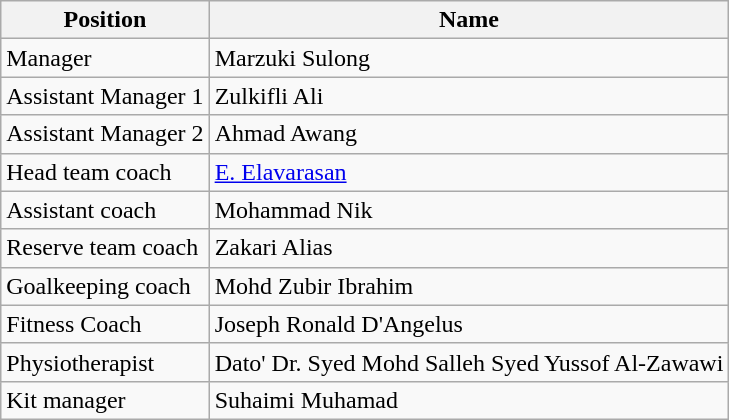<table class="wikitable">
<tr>
<th>Position</th>
<th>Name</th>
</tr>
<tr>
<td>Manager</td>
<td>  Marzuki Sulong</td>
</tr>
<tr>
<td>Assistant Manager 1</td>
<td> Zulkifli Ali</td>
</tr>
<tr>
<td>Assistant Manager 2</td>
<td> Ahmad Awang</td>
</tr>
<tr>
<td>Head team coach</td>
<td> <a href='#'>E. Elavarasan</a></td>
</tr>
<tr>
<td>Assistant coach</td>
<td> Mohammad Nik</td>
</tr>
<tr>
<td>Reserve team coach</td>
<td> Zakari Alias</td>
</tr>
<tr>
<td>Goalkeeping coach</td>
<td> Mohd Zubir Ibrahim</td>
</tr>
<tr>
<td>Fitness Coach</td>
<td> Joseph Ronald D'Angelus</td>
</tr>
<tr>
<td>Physiotherapist</td>
<td> Dato' Dr. Syed Mohd Salleh Syed Yussof Al-Zawawi</td>
</tr>
<tr>
<td>Kit manager</td>
<td> Suhaimi Muhamad</td>
</tr>
</table>
